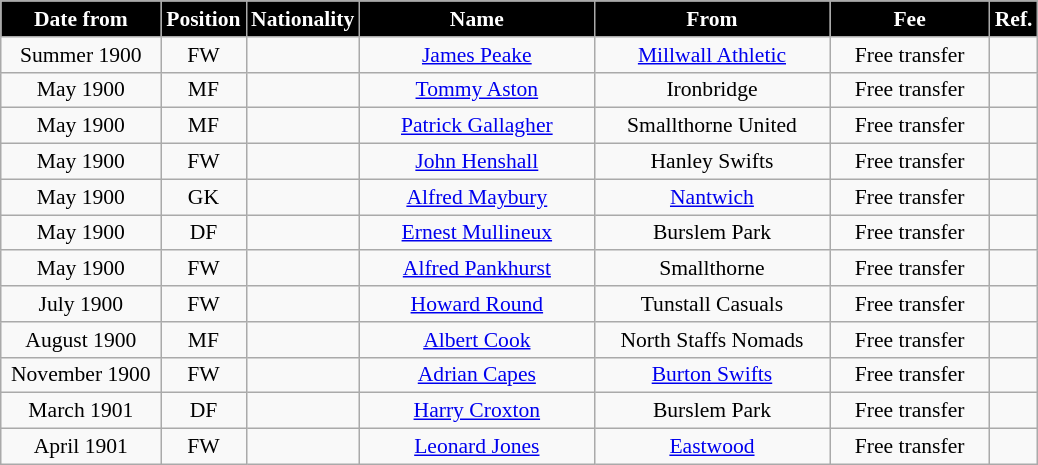<table class="wikitable" style="text-align:center; font-size:90%; ">
<tr>
<th style="background:#000000; color:white; width:100px;">Date from</th>
<th style="background:#000000; color:white; width:50px;">Position</th>
<th style="background:#000000; color:white; width:50px;">Nationality</th>
<th style="background:#000000; color:white; width:150px;">Name</th>
<th style="background:#000000; color:white; width:150px;">From</th>
<th style="background:#000000; color:white; width:100px;">Fee</th>
<th style="background:#000000; color:white; width:25px;">Ref.</th>
</tr>
<tr>
<td>Summer 1900</td>
<td>FW</td>
<td></td>
<td><a href='#'>James Peake</a></td>
<td><a href='#'>Millwall Athletic</a></td>
<td>Free transfer</td>
<td></td>
</tr>
<tr>
<td>May 1900</td>
<td>MF</td>
<td></td>
<td><a href='#'>Tommy Aston</a></td>
<td>Ironbridge</td>
<td>Free transfer</td>
<td></td>
</tr>
<tr>
<td>May 1900</td>
<td>MF</td>
<td></td>
<td><a href='#'>Patrick Gallagher</a></td>
<td>Smallthorne United</td>
<td>Free transfer</td>
<td></td>
</tr>
<tr>
<td>May 1900</td>
<td>FW</td>
<td></td>
<td><a href='#'>John Henshall</a></td>
<td>Hanley Swifts</td>
<td>Free transfer</td>
<td></td>
</tr>
<tr>
<td>May 1900</td>
<td>GK</td>
<td></td>
<td><a href='#'>Alfred Maybury</a></td>
<td><a href='#'>Nantwich</a></td>
<td>Free transfer</td>
<td></td>
</tr>
<tr>
<td>May 1900</td>
<td>DF</td>
<td></td>
<td><a href='#'>Ernest Mullineux</a></td>
<td>Burslem Park</td>
<td>Free transfer</td>
<td></td>
</tr>
<tr>
<td>May 1900</td>
<td>FW</td>
<td></td>
<td><a href='#'>Alfred Pankhurst</a></td>
<td>Smallthorne</td>
<td>Free transfer</td>
<td></td>
</tr>
<tr>
<td>July 1900</td>
<td>FW</td>
<td></td>
<td><a href='#'>Howard Round</a></td>
<td>Tunstall Casuals</td>
<td>Free transfer</td>
<td></td>
</tr>
<tr>
<td>August 1900</td>
<td>MF</td>
<td></td>
<td><a href='#'>Albert Cook</a></td>
<td>North Staffs Nomads</td>
<td>Free transfer</td>
<td></td>
</tr>
<tr>
<td>November 1900</td>
<td>FW</td>
<td></td>
<td><a href='#'>Adrian Capes</a></td>
<td><a href='#'>Burton Swifts</a></td>
<td>Free transfer</td>
<td></td>
</tr>
<tr>
<td>March 1901</td>
<td>DF</td>
<td></td>
<td><a href='#'>Harry Croxton</a></td>
<td>Burslem Park</td>
<td>Free transfer</td>
<td></td>
</tr>
<tr>
<td>April 1901</td>
<td>FW</td>
<td></td>
<td><a href='#'>Leonard Jones</a></td>
<td><a href='#'>Eastwood</a></td>
<td>Free transfer</td>
<td></td>
</tr>
</table>
